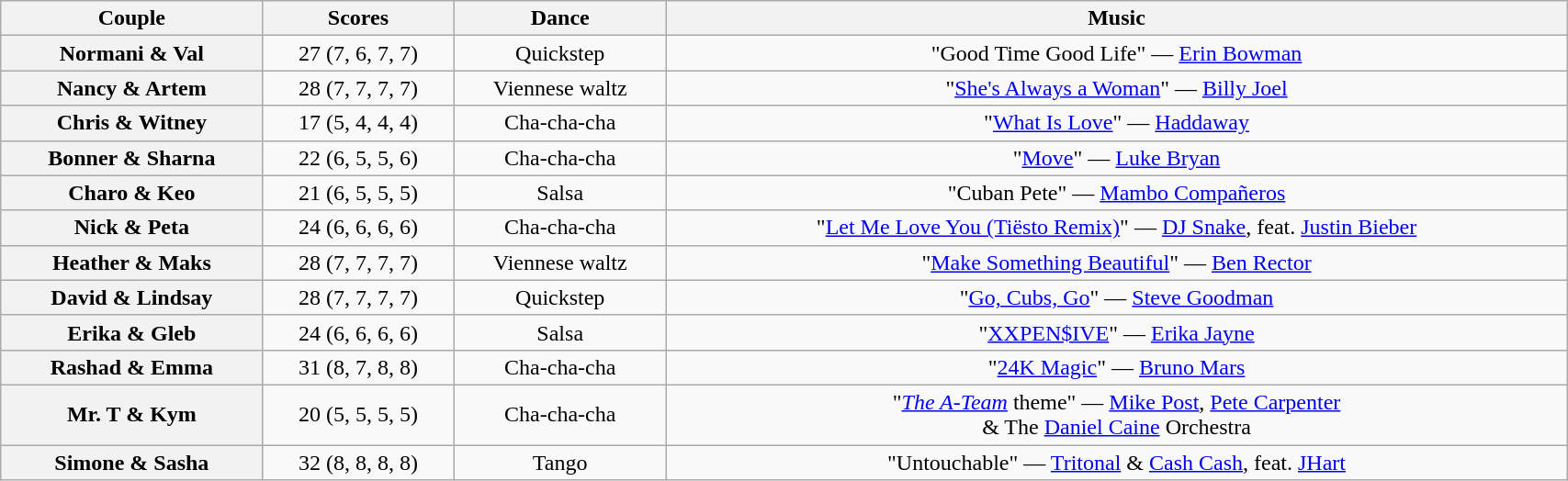<table class="wikitable sortable" style="text-align:center; width:90%">
<tr>
<th scope="col">Couple</th>
<th scope="col">Scores</th>
<th scope="col" class="unsortable">Dance</th>
<th scope="col" class="unsortable">Music</th>
</tr>
<tr>
<th scope="row">Normani & Val</th>
<td>27 (7, 6, 7, 7)</td>
<td>Quickstep</td>
<td>"Good Time Good Life" — <a href='#'>Erin Bowman</a></td>
</tr>
<tr>
<th scope="row">Nancy & Artem</th>
<td>28 (7, 7, 7, 7)</td>
<td>Viennese waltz</td>
<td>"<a href='#'>She's Always a Woman</a>" — <a href='#'>Billy Joel</a></td>
</tr>
<tr>
<th scope="row">Chris & Witney</th>
<td>17 (5, 4, 4, 4)</td>
<td>Cha-cha-cha</td>
<td>"<a href='#'>What Is Love</a>" — <a href='#'>Haddaway</a></td>
</tr>
<tr>
<th scope="row">Bonner & Sharna</th>
<td>22 (6, 5, 5, 6)</td>
<td>Cha-cha-cha</td>
<td>"<a href='#'>Move</a>" — <a href='#'>Luke Bryan</a></td>
</tr>
<tr>
<th scope="row">Charo & Keo</th>
<td>21 (6, 5, 5, 5)</td>
<td>Salsa</td>
<td>"Cuban Pete" — <a href='#'>Mambo Compañeros</a></td>
</tr>
<tr>
<th scope="row">Nick & Peta</th>
<td>24 (6, 6, 6, 6)</td>
<td>Cha-cha-cha</td>
<td>"<a href='#'>Let Me Love You (Tiësto Remix)</a>" — <a href='#'>DJ Snake</a>, feat. <a href='#'>Justin Bieber</a></td>
</tr>
<tr>
<th scope="row">Heather & Maks</th>
<td>28 (7, 7, 7, 7)</td>
<td>Viennese waltz</td>
<td>"<a href='#'>Make Something Beautiful</a>" — <a href='#'>Ben Rector</a></td>
</tr>
<tr>
<th scope="row">David & Lindsay</th>
<td>28 (7, 7, 7, 7)</td>
<td>Quickstep</td>
<td>"<a href='#'>Go, Cubs, Go</a>" — <a href='#'>Steve Goodman</a></td>
</tr>
<tr>
<th scope="row">Erika & Gleb</th>
<td>24 (6, 6, 6, 6)</td>
<td>Salsa</td>
<td>"<a href='#'>XXPEN$IVE</a>" — <a href='#'>Erika Jayne</a></td>
</tr>
<tr>
<th scope="row">Rashad & Emma</th>
<td>31 (8, 7, 8, 8)</td>
<td>Cha-cha-cha</td>
<td>"<a href='#'>24K Magic</a>" — <a href='#'>Bruno Mars</a></td>
</tr>
<tr>
<th scope="row">Mr. T & Kym</th>
<td>20 (5, 5, 5, 5)</td>
<td>Cha-cha-cha</td>
<td>"<em><a href='#'>The A-Team</a></em> theme" — <a href='#'>Mike Post</a>, <a href='#'>Pete Carpenter</a><br>& The <a href='#'>Daniel Caine</a> Orchestra</td>
</tr>
<tr>
<th scope="row">Simone & Sasha</th>
<td>32 (8, 8, 8, 8)</td>
<td>Tango</td>
<td>"Untouchable" — <a href='#'>Tritonal</a> & <a href='#'>Cash Cash</a>, feat. <a href='#'>JHart</a></td>
</tr>
</table>
